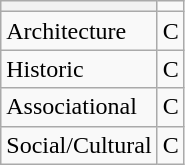<table class="wikitable">
<tr>
<th></th>
</tr>
<tr>
<td>Architecture</td>
<td>C</td>
</tr>
<tr>
<td>Historic</td>
<td>C</td>
</tr>
<tr>
<td>Associational</td>
<td>C</td>
</tr>
<tr>
<td>Social/Cultural</td>
<td>C</td>
</tr>
</table>
